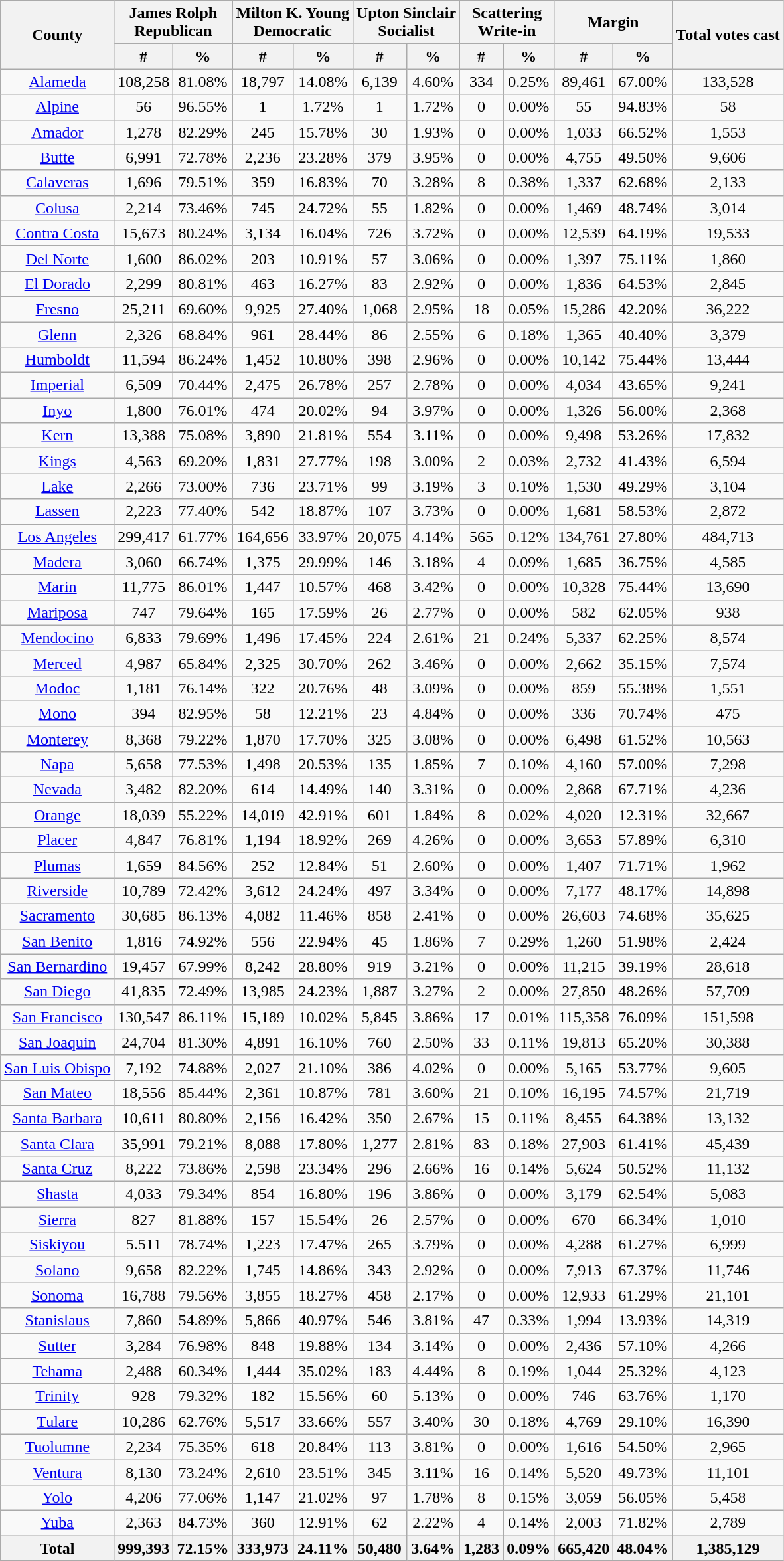<table class="wikitable sortable" style="text-align:center">
<tr>
<th rowspan="2">County</th>
<th style="text-align:center;" colspan="2">James Rolph<br>Republican</th>
<th style="text-align:center;" colspan="2">Milton K. Young<br>Democratic</th>
<th style="text-align:center;" colspan="2">Upton Sinclair<br>Socialist</th>
<th style="text-align:center;" colspan="2">Scattering<br>Write-in</th>
<th style="text-align:center;" colspan="2">Margin</th>
<th style="text-align:center;" rowspan="2">Total votes cast</th>
</tr>
<tr>
<th style="text-align:center;" data-sort-type="number">#</th>
<th style="text-align:center;" data-sort-type="number">%</th>
<th style="text-align:center;" data-sort-type="number">#</th>
<th style="text-align:center;" data-sort-type="number">%</th>
<th style="text-align:center;" data-sort-type="number">#</th>
<th style="text-align:center;" data-sort-type="number">%</th>
<th style="text-align:center;" data-sort-type="number">#</th>
<th style="text-align:center;" data-sort-type="number">%</th>
<th style="text-align:center;" data-sort-type="number">#</th>
<th style="text-align:center;" data-sort-type="number">%</th>
</tr>
<tr style="text-align:center;">
<td><a href='#'>Alameda</a></td>
<td>108,258</td>
<td>81.08%</td>
<td>18,797</td>
<td>14.08%</td>
<td>6,139</td>
<td>4.60%</td>
<td>334</td>
<td>0.25%</td>
<td>89,461</td>
<td>67.00%</td>
<td>133,528</td>
</tr>
<tr style="text-align:center;">
<td><a href='#'>Alpine</a></td>
<td>56</td>
<td>96.55%</td>
<td>1</td>
<td>1.72%</td>
<td>1</td>
<td>1.72%</td>
<td>0</td>
<td>0.00%</td>
<td>55</td>
<td>94.83%</td>
<td>58</td>
</tr>
<tr style="text-align:center;">
<td><a href='#'>Amador</a></td>
<td>1,278</td>
<td>82.29%</td>
<td>245</td>
<td>15.78%</td>
<td>30</td>
<td>1.93%</td>
<td>0</td>
<td>0.00%</td>
<td>1,033</td>
<td>66.52%</td>
<td>1,553</td>
</tr>
<tr style="text-align:center;">
<td><a href='#'>Butte</a></td>
<td>6,991</td>
<td>72.78%</td>
<td>2,236</td>
<td>23.28%</td>
<td>379</td>
<td>3.95%</td>
<td>0</td>
<td>0.00%</td>
<td>4,755</td>
<td>49.50%</td>
<td>9,606</td>
</tr>
<tr style="text-align:center;">
<td><a href='#'>Calaveras</a></td>
<td>1,696</td>
<td>79.51%</td>
<td>359</td>
<td>16.83%</td>
<td>70</td>
<td>3.28%</td>
<td>8</td>
<td>0.38%</td>
<td>1,337</td>
<td>62.68%</td>
<td>2,133</td>
</tr>
<tr style="text-align:center;">
<td><a href='#'>Colusa</a></td>
<td>2,214</td>
<td>73.46%</td>
<td>745</td>
<td>24.72%</td>
<td>55</td>
<td>1.82%</td>
<td>0</td>
<td>0.00%</td>
<td>1,469</td>
<td>48.74%</td>
<td>3,014</td>
</tr>
<tr style="text-align:center;">
<td><a href='#'>Contra Costa</a></td>
<td>15,673</td>
<td>80.24%</td>
<td>3,134</td>
<td>16.04%</td>
<td>726</td>
<td>3.72%</td>
<td>0</td>
<td>0.00%</td>
<td>12,539</td>
<td>64.19%</td>
<td>19,533</td>
</tr>
<tr style="text-align:center;">
<td><a href='#'>Del Norte</a></td>
<td>1,600</td>
<td>86.02%</td>
<td>203</td>
<td>10.91%</td>
<td>57</td>
<td>3.06%</td>
<td>0</td>
<td>0.00%</td>
<td>1,397</td>
<td>75.11%</td>
<td>1,860</td>
</tr>
<tr style="text-align:center;">
<td><a href='#'>El Dorado</a></td>
<td>2,299</td>
<td>80.81%</td>
<td>463</td>
<td>16.27%</td>
<td>83</td>
<td>2.92%</td>
<td>0</td>
<td>0.00%</td>
<td>1,836</td>
<td>64.53%</td>
<td>2,845</td>
</tr>
<tr style="text-align:center;">
<td><a href='#'>Fresno</a></td>
<td>25,211</td>
<td>69.60%</td>
<td>9,925</td>
<td>27.40%</td>
<td>1,068</td>
<td>2.95%</td>
<td>18</td>
<td>0.05%</td>
<td>15,286</td>
<td>42.20%</td>
<td>36,222</td>
</tr>
<tr style="text-align:center;">
<td><a href='#'>Glenn</a></td>
<td>2,326</td>
<td>68.84%</td>
<td>961</td>
<td>28.44%</td>
<td>86</td>
<td>2.55%</td>
<td>6</td>
<td>0.18%</td>
<td>1,365</td>
<td>40.40%</td>
<td>3,379</td>
</tr>
<tr style="text-align:center;">
<td><a href='#'>Humboldt</a></td>
<td>11,594</td>
<td>86.24%</td>
<td>1,452</td>
<td>10.80%</td>
<td>398</td>
<td>2.96%</td>
<td>0</td>
<td>0.00%</td>
<td>10,142</td>
<td>75.44%</td>
<td>13,444</td>
</tr>
<tr style="text-align:center;">
<td><a href='#'>Imperial</a></td>
<td>6,509</td>
<td>70.44%</td>
<td>2,475</td>
<td>26.78%</td>
<td>257</td>
<td>2.78%</td>
<td>0</td>
<td>0.00%</td>
<td>4,034</td>
<td>43.65%</td>
<td>9,241</td>
</tr>
<tr style="text-align:center;">
<td><a href='#'>Inyo</a></td>
<td>1,800</td>
<td>76.01%</td>
<td>474</td>
<td>20.02%</td>
<td>94</td>
<td>3.97%</td>
<td>0</td>
<td>0.00%</td>
<td>1,326</td>
<td>56.00%</td>
<td>2,368</td>
</tr>
<tr style="text-align:center;">
<td><a href='#'>Kern</a></td>
<td>13,388</td>
<td>75.08%</td>
<td>3,890</td>
<td>21.81%</td>
<td>554</td>
<td>3.11%</td>
<td>0</td>
<td>0.00%</td>
<td>9,498</td>
<td>53.26%</td>
<td>17,832</td>
</tr>
<tr style="text-align:center;">
<td><a href='#'>Kings</a></td>
<td>4,563</td>
<td>69.20%</td>
<td>1,831</td>
<td>27.77%</td>
<td>198</td>
<td>3.00%</td>
<td>2</td>
<td>0.03%</td>
<td>2,732</td>
<td>41.43%</td>
<td>6,594</td>
</tr>
<tr style="text-align:center;">
<td><a href='#'>Lake</a></td>
<td>2,266</td>
<td>73.00%</td>
<td>736</td>
<td>23.71%</td>
<td>99</td>
<td>3.19%</td>
<td>3</td>
<td>0.10%</td>
<td>1,530</td>
<td>49.29%</td>
<td>3,104</td>
</tr>
<tr style="text-align:center;">
<td><a href='#'>Lassen</a></td>
<td>2,223</td>
<td>77.40%</td>
<td>542</td>
<td>18.87%</td>
<td>107</td>
<td>3.73%</td>
<td>0</td>
<td>0.00%</td>
<td>1,681</td>
<td>58.53%</td>
<td>2,872</td>
</tr>
<tr style="text-align:center;">
<td><a href='#'>Los Angeles</a></td>
<td>299,417</td>
<td>61.77%</td>
<td>164,656</td>
<td>33.97%</td>
<td>20,075</td>
<td>4.14%</td>
<td>565</td>
<td>0.12%</td>
<td>134,761</td>
<td>27.80%</td>
<td>484,713</td>
</tr>
<tr style="text-align:center;">
<td><a href='#'>Madera</a></td>
<td>3,060</td>
<td>66.74%</td>
<td>1,375</td>
<td>29.99%</td>
<td>146</td>
<td>3.18%</td>
<td>4</td>
<td>0.09%</td>
<td>1,685</td>
<td>36.75%</td>
<td>4,585</td>
</tr>
<tr style="text-align:center;">
<td><a href='#'>Marin</a></td>
<td>11,775</td>
<td>86.01%</td>
<td>1,447</td>
<td>10.57%</td>
<td>468</td>
<td>3.42%</td>
<td>0</td>
<td>0.00%</td>
<td>10,328</td>
<td>75.44%</td>
<td>13,690</td>
</tr>
<tr style="text-align:center;">
<td><a href='#'>Mariposa</a></td>
<td>747</td>
<td>79.64%</td>
<td>165</td>
<td>17.59%</td>
<td>26</td>
<td>2.77%</td>
<td>0</td>
<td>0.00%</td>
<td>582</td>
<td>62.05%</td>
<td>938</td>
</tr>
<tr style="text-align:center;">
<td><a href='#'>Mendocino</a></td>
<td>6,833</td>
<td>79.69%</td>
<td>1,496</td>
<td>17.45%</td>
<td>224</td>
<td>2.61%</td>
<td>21</td>
<td>0.24%</td>
<td>5,337</td>
<td>62.25%</td>
<td>8,574</td>
</tr>
<tr style="text-align:center;">
<td><a href='#'>Merced</a></td>
<td>4,987</td>
<td>65.84%</td>
<td>2,325</td>
<td>30.70%</td>
<td>262</td>
<td>3.46%</td>
<td>0</td>
<td>0.00%</td>
<td>2,662</td>
<td>35.15%</td>
<td>7,574</td>
</tr>
<tr style="text-align:center;">
<td><a href='#'>Modoc</a></td>
<td>1,181</td>
<td>76.14%</td>
<td>322</td>
<td>20.76%</td>
<td>48</td>
<td>3.09%</td>
<td>0</td>
<td>0.00%</td>
<td>859</td>
<td>55.38%</td>
<td>1,551</td>
</tr>
<tr style="text-align:center;">
<td><a href='#'>Mono</a></td>
<td>394</td>
<td>82.95%</td>
<td>58</td>
<td>12.21%</td>
<td>23</td>
<td>4.84%</td>
<td>0</td>
<td>0.00%</td>
<td>336</td>
<td>70.74%</td>
<td>475</td>
</tr>
<tr style="text-align:center;">
<td><a href='#'>Monterey</a></td>
<td>8,368</td>
<td>79.22%</td>
<td>1,870</td>
<td>17.70%</td>
<td>325</td>
<td>3.08%</td>
<td>0</td>
<td>0.00%</td>
<td>6,498</td>
<td>61.52%</td>
<td>10,563</td>
</tr>
<tr style="text-align:center;">
<td><a href='#'>Napa</a></td>
<td>5,658</td>
<td>77.53%</td>
<td>1,498</td>
<td>20.53%</td>
<td>135</td>
<td>1.85%</td>
<td>7</td>
<td>0.10%</td>
<td>4,160</td>
<td>57.00%</td>
<td>7,298</td>
</tr>
<tr style="text-align:center;">
<td><a href='#'>Nevada</a></td>
<td>3,482</td>
<td>82.20%</td>
<td>614</td>
<td>14.49%</td>
<td>140</td>
<td>3.31%</td>
<td>0</td>
<td>0.00%</td>
<td>2,868</td>
<td>67.71%</td>
<td>4,236</td>
</tr>
<tr style="text-align:center;">
<td><a href='#'>Orange</a></td>
<td>18,039</td>
<td>55.22%</td>
<td>14,019</td>
<td>42.91%</td>
<td>601</td>
<td>1.84%</td>
<td>8</td>
<td>0.02%</td>
<td>4,020</td>
<td>12.31%</td>
<td>32,667</td>
</tr>
<tr style="text-align:center;">
<td><a href='#'>Placer</a></td>
<td>4,847</td>
<td>76.81%</td>
<td>1,194</td>
<td>18.92%</td>
<td>269</td>
<td>4.26%</td>
<td>0</td>
<td>0.00%</td>
<td>3,653</td>
<td>57.89%</td>
<td>6,310</td>
</tr>
<tr style="text-align:center;">
<td><a href='#'>Plumas</a></td>
<td>1,659</td>
<td>84.56%</td>
<td>252</td>
<td>12.84%</td>
<td>51</td>
<td>2.60%</td>
<td>0</td>
<td>0.00%</td>
<td>1,407</td>
<td>71.71%</td>
<td>1,962</td>
</tr>
<tr style="text-align:center;">
<td><a href='#'>Riverside</a></td>
<td>10,789</td>
<td>72.42%</td>
<td>3,612</td>
<td>24.24%</td>
<td>497</td>
<td>3.34%</td>
<td>0</td>
<td>0.00%</td>
<td>7,177</td>
<td>48.17%</td>
<td>14,898</td>
</tr>
<tr style="text-align:center;">
<td><a href='#'>Sacramento</a></td>
<td>30,685</td>
<td>86.13%</td>
<td>4,082</td>
<td>11.46%</td>
<td>858</td>
<td>2.41%</td>
<td>0</td>
<td>0.00%</td>
<td>26,603</td>
<td>74.68%</td>
<td>35,625</td>
</tr>
<tr style="text-align:center;">
<td><a href='#'>San Benito</a></td>
<td>1,816</td>
<td>74.92%</td>
<td>556</td>
<td>22.94%</td>
<td>45</td>
<td>1.86%</td>
<td>7</td>
<td>0.29%</td>
<td>1,260</td>
<td>51.98%</td>
<td>2,424</td>
</tr>
<tr style="text-align:center;">
<td><a href='#'>San Bernardino</a></td>
<td>19,457</td>
<td>67.99%</td>
<td>8,242</td>
<td>28.80%</td>
<td>919</td>
<td>3.21%</td>
<td>0</td>
<td>0.00%</td>
<td>11,215</td>
<td>39.19%</td>
<td>28,618</td>
</tr>
<tr style="text-align:center;">
<td><a href='#'>San Diego</a></td>
<td>41,835</td>
<td>72.49%</td>
<td>13,985</td>
<td>24.23%</td>
<td>1,887</td>
<td>3.27%</td>
<td>2</td>
<td>0.00%</td>
<td>27,850</td>
<td>48.26%</td>
<td>57,709</td>
</tr>
<tr style="text-align:center;">
<td><a href='#'>San Francisco</a></td>
<td>130,547</td>
<td>86.11%</td>
<td>15,189</td>
<td>10.02%</td>
<td>5,845</td>
<td>3.86%</td>
<td>17</td>
<td>0.01%</td>
<td>115,358</td>
<td>76.09%</td>
<td>151,598</td>
</tr>
<tr style="text-align:center;">
<td><a href='#'>San Joaquin</a></td>
<td>24,704</td>
<td>81.30%</td>
<td>4,891</td>
<td>16.10%</td>
<td>760</td>
<td>2.50%</td>
<td>33</td>
<td>0.11%</td>
<td>19,813</td>
<td>65.20%</td>
<td>30,388</td>
</tr>
<tr style="text-align:center;">
<td><a href='#'>San Luis Obispo</a></td>
<td>7,192</td>
<td>74.88%</td>
<td>2,027</td>
<td>21.10%</td>
<td>386</td>
<td>4.02%</td>
<td>0</td>
<td>0.00%</td>
<td>5,165</td>
<td>53.77%</td>
<td>9,605</td>
</tr>
<tr style="text-align:center;">
<td><a href='#'>San Mateo</a></td>
<td>18,556</td>
<td>85.44%</td>
<td>2,361</td>
<td>10.87%</td>
<td>781</td>
<td>3.60%</td>
<td>21</td>
<td>0.10%</td>
<td>16,195</td>
<td>74.57%</td>
<td>21,719</td>
</tr>
<tr style="text-align:center;">
<td><a href='#'>Santa Barbara</a></td>
<td>10,611</td>
<td>80.80%</td>
<td>2,156</td>
<td>16.42%</td>
<td>350</td>
<td>2.67%</td>
<td>15</td>
<td>0.11%</td>
<td>8,455</td>
<td>64.38%</td>
<td>13,132</td>
</tr>
<tr style="text-align:center;">
<td><a href='#'>Santa Clara</a></td>
<td>35,991</td>
<td>79.21%</td>
<td>8,088</td>
<td>17.80%</td>
<td>1,277</td>
<td>2.81%</td>
<td>83</td>
<td>0.18%</td>
<td>27,903</td>
<td>61.41%</td>
<td>45,439</td>
</tr>
<tr style="text-align:center;">
<td><a href='#'>Santa Cruz</a></td>
<td>8,222</td>
<td>73.86%</td>
<td>2,598</td>
<td>23.34%</td>
<td>296</td>
<td>2.66%</td>
<td>16</td>
<td>0.14%</td>
<td>5,624</td>
<td>50.52%</td>
<td>11,132</td>
</tr>
<tr style="text-align:center;">
<td><a href='#'>Shasta</a></td>
<td>4,033</td>
<td>79.34%</td>
<td>854</td>
<td>16.80%</td>
<td>196</td>
<td>3.86%</td>
<td>0</td>
<td>0.00%</td>
<td>3,179</td>
<td>62.54%</td>
<td>5,083</td>
</tr>
<tr style="text-align:center;">
<td><a href='#'>Sierra</a></td>
<td>827</td>
<td>81.88%</td>
<td>157</td>
<td>15.54%</td>
<td>26</td>
<td>2.57%</td>
<td>0</td>
<td>0.00%</td>
<td>670</td>
<td>66.34%</td>
<td>1,010</td>
</tr>
<tr style="text-align:center;">
<td><a href='#'>Siskiyou</a></td>
<td>5.511</td>
<td>78.74%</td>
<td>1,223</td>
<td>17.47%</td>
<td>265</td>
<td>3.79%</td>
<td>0</td>
<td>0.00%</td>
<td>4,288</td>
<td>61.27%</td>
<td>6,999</td>
</tr>
<tr style="text-align:center;">
<td><a href='#'>Solano</a></td>
<td>9,658</td>
<td>82.22%</td>
<td>1,745</td>
<td>14.86%</td>
<td>343</td>
<td>2.92%</td>
<td>0</td>
<td>0.00%</td>
<td>7,913</td>
<td>67.37%</td>
<td>11,746</td>
</tr>
<tr style="text-align:center;">
<td><a href='#'>Sonoma</a></td>
<td>16,788</td>
<td>79.56%</td>
<td>3,855</td>
<td>18.27%</td>
<td>458</td>
<td>2.17%</td>
<td>0</td>
<td>0.00%</td>
<td>12,933</td>
<td>61.29%</td>
<td>21,101</td>
</tr>
<tr style="text-align:center;">
<td><a href='#'>Stanislaus</a></td>
<td>7,860</td>
<td>54.89%</td>
<td>5,866</td>
<td>40.97%</td>
<td>546</td>
<td>3.81%</td>
<td>47</td>
<td>0.33%</td>
<td>1,994</td>
<td>13.93%</td>
<td>14,319</td>
</tr>
<tr style="text-align:center;">
<td><a href='#'>Sutter</a></td>
<td>3,284</td>
<td>76.98%</td>
<td>848</td>
<td>19.88%</td>
<td>134</td>
<td>3.14%</td>
<td>0</td>
<td>0.00%</td>
<td>2,436</td>
<td>57.10%</td>
<td>4,266</td>
</tr>
<tr style="text-align:center;">
<td><a href='#'>Tehama</a></td>
<td>2,488</td>
<td>60.34%</td>
<td>1,444</td>
<td>35.02%</td>
<td>183</td>
<td>4.44%</td>
<td>8</td>
<td>0.19%</td>
<td>1,044</td>
<td>25.32%</td>
<td>4,123</td>
</tr>
<tr style="text-align:center;">
<td><a href='#'>Trinity</a></td>
<td>928</td>
<td>79.32%</td>
<td>182</td>
<td>15.56%</td>
<td>60</td>
<td>5.13%</td>
<td>0</td>
<td>0.00%</td>
<td>746</td>
<td>63.76%</td>
<td>1,170</td>
</tr>
<tr style="text-align:center;">
<td><a href='#'>Tulare</a></td>
<td>10,286</td>
<td>62.76%</td>
<td>5,517</td>
<td>33.66%</td>
<td>557</td>
<td>3.40%</td>
<td>30</td>
<td>0.18%</td>
<td>4,769</td>
<td>29.10%</td>
<td>16,390</td>
</tr>
<tr style="text-align:center;">
<td><a href='#'>Tuolumne</a></td>
<td>2,234</td>
<td>75.35%</td>
<td>618</td>
<td>20.84%</td>
<td>113</td>
<td>3.81%</td>
<td>0</td>
<td>0.00%</td>
<td>1,616</td>
<td>54.50%</td>
<td>2,965</td>
</tr>
<tr style="text-align:center;">
<td><a href='#'>Ventura</a></td>
<td>8,130</td>
<td>73.24%</td>
<td>2,610</td>
<td>23.51%</td>
<td>345</td>
<td>3.11%</td>
<td>16</td>
<td>0.14%</td>
<td>5,520</td>
<td>49.73%</td>
<td>11,101</td>
</tr>
<tr style="text-align:center;">
<td><a href='#'>Yolo</a></td>
<td>4,206</td>
<td>77.06%</td>
<td>1,147</td>
<td>21.02%</td>
<td>97</td>
<td>1.78%</td>
<td>8</td>
<td>0.15%</td>
<td>3,059</td>
<td>56.05%</td>
<td>5,458</td>
</tr>
<tr style="text-align:center;">
<td><a href='#'>Yuba</a></td>
<td>2,363</td>
<td>84.73%</td>
<td>360</td>
<td>12.91%</td>
<td>62</td>
<td>2.22%</td>
<td>4</td>
<td>0.14%</td>
<td>2,003</td>
<td>71.82%</td>
<td>2,789</td>
</tr>
<tr style="text-align:center;">
<th>Total</th>
<th>999,393</th>
<th>72.15%</th>
<th>333,973</th>
<th>24.11%</th>
<th>50,480</th>
<th>3.64%</th>
<th>1,283</th>
<th>0.09%</th>
<th>665,420</th>
<th>48.04%</th>
<th>1,385,129</th>
</tr>
</table>
